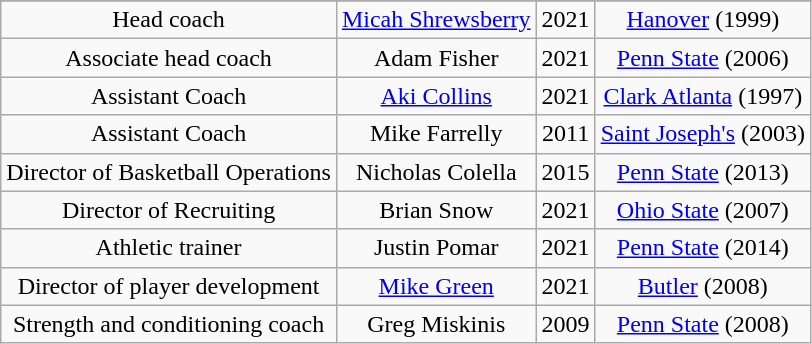<table class="wikitable" style="text-align: center;">
<tr>
</tr>
<tr>
<td>Head coach</td>
<td><a href='#'>Micah Shrewsberry</a></td>
<td>2021</td>
<td><a href='#'>Hanover</a> (1999)</td>
</tr>
<tr>
<td>Associate head coach</td>
<td>Adam Fisher</td>
<td>2021</td>
<td><a href='#'>Penn State</a> (2006)</td>
</tr>
<tr>
<td>Assistant Coach</td>
<td><a href='#'>Aki Collins</a></td>
<td>2021</td>
<td><a href='#'>Clark Atlanta</a> (1997)</td>
</tr>
<tr>
<td>Assistant Coach</td>
<td>Mike Farrelly</td>
<td>2011</td>
<td><a href='#'>Saint Joseph's</a> (2003)</td>
</tr>
<tr>
<td>Director of Basketball Operations</td>
<td>Nicholas Colella</td>
<td>2015</td>
<td><a href='#'>Penn State</a> (2013)</td>
</tr>
<tr>
<td>Director of Recruiting</td>
<td>Brian Snow</td>
<td>2021</td>
<td><a href='#'>Ohio State</a> (2007)</td>
</tr>
<tr>
<td>Athletic trainer</td>
<td>Justin Pomar</td>
<td>2021</td>
<td><a href='#'>Penn State</a> (2014)</td>
</tr>
<tr>
<td>Director of player development</td>
<td><a href='#'>Mike Green</a></td>
<td>2021</td>
<td><a href='#'>Butler</a> (2008)</td>
</tr>
<tr>
<td>Strength and conditioning coach</td>
<td>Greg Miskinis</td>
<td>2009</td>
<td><a href='#'>Penn State</a> (2008)</td>
</tr>
</table>
